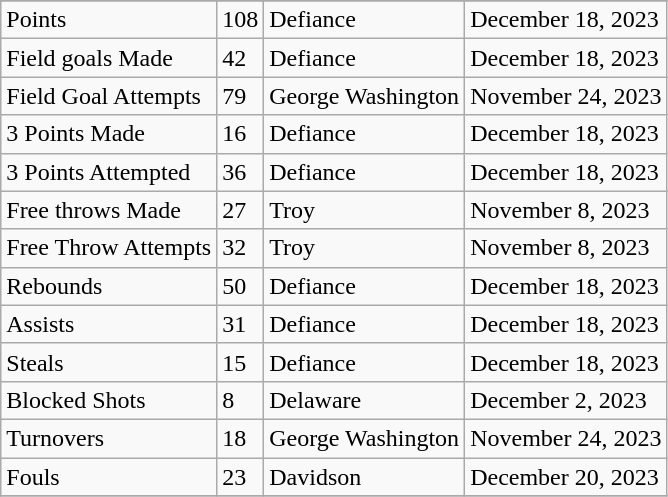<table class="wikitable" border="1">
<tr align=center>
</tr>
<tr>
<td rowspan="1">Points</td>
<td>108</td>
<td>Defiance</td>
<td>December 18, 2023</td>
</tr>
<tr>
<td>Field goals Made</td>
<td>42</td>
<td>Defiance</td>
<td>December 18, 2023</td>
</tr>
<tr>
<td>Field Goal Attempts</td>
<td>79</td>
<td>George Washington</td>
<td>November 24, 2023</td>
</tr>
<tr>
<td>3 Points Made</td>
<td>16</td>
<td>Defiance</td>
<td>December 18, 2023</td>
</tr>
<tr>
<td>3 Points Attempted</td>
<td>36</td>
<td>Defiance</td>
<td>December 18, 2023</td>
</tr>
<tr>
<td>Free throws Made</td>
<td>27</td>
<td>Troy</td>
<td>November 8, 2023</td>
</tr>
<tr>
<td>Free Throw Attempts</td>
<td>32</td>
<td>Troy</td>
<td>November 8, 2023</td>
</tr>
<tr>
<td>Rebounds</td>
<td>50</td>
<td>Defiance</td>
<td>December 18, 2023</td>
</tr>
<tr>
<td>Assists</td>
<td>31</td>
<td>Defiance</td>
<td>December 18, 2023</td>
</tr>
<tr>
<td>Steals</td>
<td>15</td>
<td>Defiance</td>
<td>December 18, 2023</td>
</tr>
<tr>
<td>Blocked Shots</td>
<td>8</td>
<td>Delaware</td>
<td>December 2, 2023</td>
</tr>
<tr>
<td>Turnovers</td>
<td>18</td>
<td>George Washington</td>
<td>November 24, 2023</td>
</tr>
<tr>
<td>Fouls</td>
<td>23</td>
<td>Davidson</td>
<td>December 20, 2023</td>
</tr>
<tr>
</tr>
</table>
